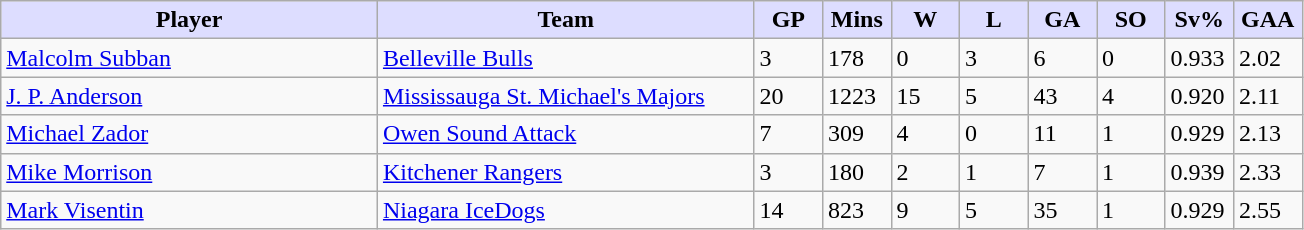<table class="wikitable">
<tr>
<th style="background:#ddf; width:27.5%;">Player</th>
<th style="background:#ddf; width:27.5%;">Team</th>
<th style="background:#ddf; width:5%;">GP</th>
<th style="background:#ddf; width:5%;">Mins</th>
<th style="background:#ddf; width:5%;">W</th>
<th style="background:#ddf; width:5%;">L</th>
<th style="background:#ddf; width:5%;">GA</th>
<th style="background:#ddf; width:5%;">SO</th>
<th style="background:#ddf; width:5%;">Sv%</th>
<th style="background:#ddf; width:5%;">GAA</th>
</tr>
<tr>
<td><a href='#'>Malcolm Subban</a></td>
<td><a href='#'>Belleville Bulls</a></td>
<td>3</td>
<td>178</td>
<td>0</td>
<td>3</td>
<td>6</td>
<td>0</td>
<td>0.933</td>
<td>2.02</td>
</tr>
<tr>
<td><a href='#'>J. P. Anderson</a></td>
<td><a href='#'>Mississauga St. Michael's Majors</a></td>
<td>20</td>
<td>1223</td>
<td>15</td>
<td>5</td>
<td>43</td>
<td>4</td>
<td>0.920</td>
<td>2.11</td>
</tr>
<tr>
<td><a href='#'>Michael Zador</a></td>
<td><a href='#'>Owen Sound Attack</a></td>
<td>7</td>
<td>309</td>
<td>4</td>
<td>0</td>
<td>11</td>
<td>1</td>
<td>0.929</td>
<td>2.13</td>
</tr>
<tr>
<td><a href='#'>Mike Morrison</a></td>
<td><a href='#'>Kitchener Rangers</a></td>
<td>3</td>
<td>180</td>
<td>2</td>
<td>1</td>
<td>7</td>
<td>1</td>
<td>0.939</td>
<td>2.33</td>
</tr>
<tr>
<td><a href='#'>Mark Visentin</a></td>
<td><a href='#'>Niagara IceDogs</a></td>
<td>14</td>
<td>823</td>
<td>9</td>
<td>5</td>
<td>35</td>
<td>1</td>
<td>0.929</td>
<td>2.55</td>
</tr>
</table>
